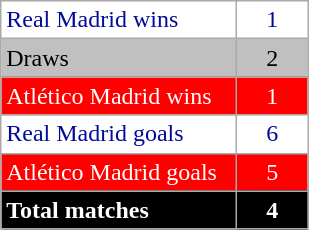<table class="wikitable">
<tr style="color:#000c99; background:#fff;">
<td style="width:150px;">Real Madrid wins</td>
<td style="color:#000c99; background:#fff; text-align:center; width:40px;">1</td>
</tr>
<tr style="color:#000; background:silver;">
<td>Draws</td>
<td style="color:#000; background:silver; text-align:center;">2</td>
</tr>
<tr style="color:white;">
<td style="background:red">Atlético Madrid wins</td>
<td style="color:white; background:red; text-align: center;">1</td>
</tr>
<tr style="color:#000c99; background:#fff;">
<td style="width:150px;">Real Madrid goals</td>
<td style="color:#000c99; background:#fff; text-align:center;">6</td>
</tr>
<tr style="color:white;">
<td style="background:red">Atlético Madrid goals</td>
<td style="color:white; background:red; text-align: center;">5</td>
</tr>
<tr style="color:#fff; background:#000;">
<td><strong>Total matches</strong></td>
<td style="color:#fff; background:#000; text-align:center;"><strong>4</strong></td>
</tr>
</table>
